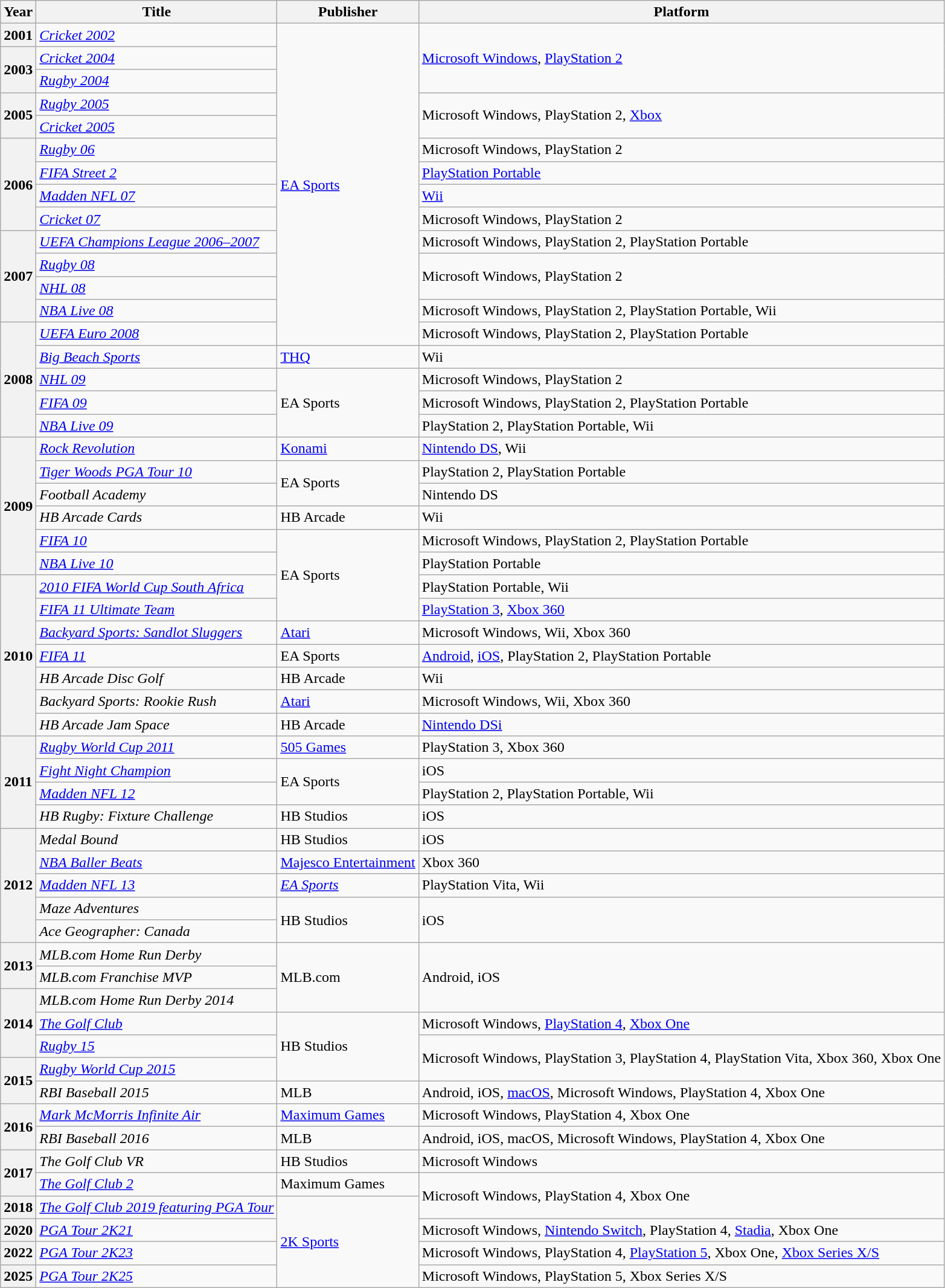<table class="wikitable sortable plainrowheaders">
<tr>
<th scope="col">Year</th>
<th scope="col">Title</th>
<th scope="col">Publisher</th>
<th scope="col" class="unsortable">Platform</th>
</tr>
<tr>
<th scope="row">2001</th>
<td><em><a href='#'>Cricket 2002</a></em></td>
<td rowspan="14"><a href='#'>EA Sports</a></td>
<td rowspan="3"><a href='#'>Microsoft Windows</a>, <a href='#'>PlayStation 2</a></td>
</tr>
<tr>
<th scope="row" rowspan="2">2003</th>
<td><em><a href='#'>Cricket 2004</a></em></td>
</tr>
<tr>
<td><em><a href='#'>Rugby 2004</a></em></td>
</tr>
<tr>
<th scope="row" rowspan="2">2005</th>
<td><em><a href='#'>Rugby 2005</a></em></td>
<td rowspan="2">Microsoft Windows, PlayStation 2, <a href='#'>Xbox</a></td>
</tr>
<tr>
<td><em><a href='#'>Cricket 2005</a></em></td>
</tr>
<tr>
<th scope="row" rowspan="4">2006</th>
<td><em><a href='#'>Rugby 06</a></em></td>
<td>Microsoft Windows, PlayStation 2</td>
</tr>
<tr>
<td><em><a href='#'>FIFA Street 2</a></em></td>
<td><a href='#'>PlayStation Portable</a></td>
</tr>
<tr>
<td><em><a href='#'>Madden NFL 07</a></em></td>
<td><a href='#'>Wii</a></td>
</tr>
<tr>
<td><em><a href='#'>Cricket 07</a></em></td>
<td>Microsoft Windows, PlayStation 2</td>
</tr>
<tr>
<th scope="row" rowspan="4">2007</th>
<td><em><a href='#'>UEFA Champions League 2006–2007</a></em></td>
<td>Microsoft Windows, PlayStation 2, PlayStation Portable</td>
</tr>
<tr>
<td><em><a href='#'>Rugby 08</a></em></td>
<td rowspan="2">Microsoft Windows, PlayStation 2</td>
</tr>
<tr>
<td><em><a href='#'>NHL 08</a></em></td>
</tr>
<tr>
<td><em><a href='#'>NBA Live 08</a></em></td>
<td>Microsoft Windows, PlayStation 2, PlayStation Portable, Wii</td>
</tr>
<tr>
<th scope="row" rowspan="5">2008</th>
<td><em><a href='#'>UEFA Euro 2008</a></em></td>
<td>Microsoft Windows, PlayStation 2, PlayStation Portable</td>
</tr>
<tr>
<td><em><a href='#'>Big Beach Sports</a></em></td>
<td><a href='#'>THQ</a></td>
<td>Wii</td>
</tr>
<tr>
<td><em><a href='#'>NHL 09</a></em></td>
<td rowspan="3">EA Sports</td>
<td>Microsoft Windows, PlayStation 2</td>
</tr>
<tr>
<td><em><a href='#'>FIFA 09</a></em></td>
<td>Microsoft Windows, PlayStation 2, PlayStation Portable</td>
</tr>
<tr>
<td><em><a href='#'>NBA Live 09</a></em></td>
<td>PlayStation 2, PlayStation Portable, Wii</td>
</tr>
<tr>
<th scope="row" rowspan="6">2009</th>
<td><em><a href='#'>Rock Revolution</a></em></td>
<td><a href='#'>Konami</a></td>
<td><a href='#'>Nintendo DS</a>, Wii</td>
</tr>
<tr>
<td><em><a href='#'>Tiger Woods PGA Tour 10</a></em></td>
<td rowspan="2">EA Sports</td>
<td>PlayStation 2, PlayStation Portable</td>
</tr>
<tr>
<td><em>Football Academy</em></td>
<td>Nintendo DS</td>
</tr>
<tr>
<td><em>HB Arcade Cards</em></td>
<td>HB Arcade</td>
<td>Wii</td>
</tr>
<tr>
<td><em><a href='#'>FIFA 10</a></em></td>
<td rowspan="4">EA Sports</td>
<td>Microsoft Windows, PlayStation 2, PlayStation Portable</td>
</tr>
<tr>
<td><em><a href='#'>NBA Live 10</a></em></td>
<td>PlayStation Portable</td>
</tr>
<tr>
<th scope="row" rowspan="7">2010</th>
<td><em><a href='#'>2010 FIFA World Cup South Africa</a></em></td>
<td>PlayStation Portable, Wii</td>
</tr>
<tr>
<td><em><a href='#'>FIFA 11 Ultimate Team</a></em></td>
<td><a href='#'>PlayStation 3</a>, <a href='#'>Xbox 360</a></td>
</tr>
<tr>
<td><em><a href='#'>Backyard Sports: Sandlot Sluggers</a></em></td>
<td><a href='#'>Atari</a></td>
<td>Microsoft Windows, Wii, Xbox 360</td>
</tr>
<tr>
<td><em><a href='#'>FIFA 11</a></em></td>
<td>EA Sports</td>
<td><a href='#'>Android</a>, <a href='#'>iOS</a>, PlayStation 2, PlayStation Portable</td>
</tr>
<tr>
<td><em>HB Arcade Disc Golf</em></td>
<td>HB Arcade</td>
<td>Wii</td>
</tr>
<tr>
<td><em>Backyard Sports: Rookie Rush</em></td>
<td><a href='#'>Atari</a></td>
<td>Microsoft Windows, Wii, Xbox 360</td>
</tr>
<tr>
<td><em>HB Arcade Jam Space</em></td>
<td>HB Arcade</td>
<td><a href='#'>Nintendo DSi</a></td>
</tr>
<tr>
<th scope="row" rowspan="4">2011</th>
<td><em><a href='#'>Rugby World Cup 2011</a></em></td>
<td><a href='#'>505 Games</a></td>
<td>PlayStation 3, Xbox 360</td>
</tr>
<tr>
<td><em><a href='#'>Fight Night Champion</a></em></td>
<td rowspan="2">EA Sports</td>
<td>iOS</td>
</tr>
<tr>
<td><em><a href='#'>Madden NFL 12</a></em></td>
<td>PlayStation 2, PlayStation Portable, Wii</td>
</tr>
<tr>
<td><em>HB Rugby: Fixture Challenge</em></td>
<td>HB Studios</td>
<td>iOS</td>
</tr>
<tr>
<th scope="row" rowspan="5">2012</th>
<td><em>Medal Bound</em></td>
<td>HB Studios</td>
<td>iOS</td>
</tr>
<tr>
<td><em><a href='#'>NBA Baller Beats</a></em></td>
<td><a href='#'>Majesco Entertainment</a></td>
<td>Xbox 360</td>
</tr>
<tr>
<td><em><a href='#'>Madden NFL 13</a></em></td>
<td><em><a href='#'>EA Sports</a></em></td>
<td>PlayStation Vita, Wii</td>
</tr>
<tr>
<td><em>Maze Adventures</em></td>
<td rowspan="2">HB Studios</td>
<td rowspan="2">iOS</td>
</tr>
<tr>
<td><em>Ace Geographer: Canada</em></td>
</tr>
<tr>
<th scope="row" rowspan="2">2013</th>
<td><em>MLB.com Home Run Derby</em></td>
<td rowspan="3">MLB.com</td>
<td rowspan="3">Android, iOS</td>
</tr>
<tr>
<td><em>MLB.com Franchise MVP</em></td>
</tr>
<tr>
<th scope="row" rowspan="3">2014</th>
<td><em>MLB.com Home Run Derby 2014</em></td>
</tr>
<tr>
<td><em><a href='#'>The Golf Club</a></em></td>
<td rowspan="3">HB Studios</td>
<td>Microsoft Windows, <a href='#'>PlayStation 4</a>, <a href='#'>Xbox One</a></td>
</tr>
<tr>
<td><em><a href='#'>Rugby 15</a></em></td>
<td rowspan="2">Microsoft Windows, PlayStation 3, PlayStation 4, PlayStation Vita, Xbox 360, Xbox One</td>
</tr>
<tr>
<th scope="row" rowspan="2">2015</th>
<td><em><a href='#'>Rugby World Cup 2015</a></em></td>
</tr>
<tr>
<td><em>RBI Baseball 2015</em></td>
<td>MLB</td>
<td>Android, iOS, <a href='#'>macOS</a>, Microsoft Windows, PlayStation 4, Xbox One</td>
</tr>
<tr>
<th scope="row" rowspan="2">2016</th>
<td><em><a href='#'>Mark McMorris Infinite Air</a></em></td>
<td><a href='#'>Maximum Games</a></td>
<td>Microsoft Windows, PlayStation 4, Xbox One</td>
</tr>
<tr>
<td><em> RBI Baseball 2016</em></td>
<td>MLB</td>
<td>Android, iOS, macOS, Microsoft Windows, PlayStation 4, Xbox One</td>
</tr>
<tr>
<th scope="row" rowspan="2">2017</th>
<td><em>The Golf Club VR</em></td>
<td>HB Studios</td>
<td>Microsoft Windows</td>
</tr>
<tr>
<td><em><a href='#'>The Golf Club 2</a></em></td>
<td>Maximum Games</td>
<td rowspan="2">Microsoft Windows, PlayStation 4, Xbox One</td>
</tr>
<tr>
<th scope="row">2018</th>
<td><em><a href='#'>The Golf Club 2019 featuring PGA Tour</a></em></td>
<td rowspan="4"><a href='#'>2K Sports</a></td>
</tr>
<tr>
<th scope="row">2020</th>
<td><em><a href='#'>PGA Tour 2K21</a></em></td>
<td>Microsoft Windows, <a href='#'>Nintendo Switch</a>, PlayStation 4, <a href='#'>Stadia</a>, Xbox One</td>
</tr>
<tr>
<th scope="row">2022</th>
<td><em><a href='#'>PGA Tour 2K23</a></em></td>
<td>Microsoft Windows, PlayStation 4, <a href='#'>PlayStation 5</a>, Xbox One, <a href='#'>Xbox Series X/S</a></td>
</tr>
<tr>
<th scope="row">2025</th>
<td><em><a href='#'>PGA Tour 2K25</a></em></td>
<td>Microsoft Windows, PlayStation 5, Xbox Series X/S</td>
</tr>
</table>
